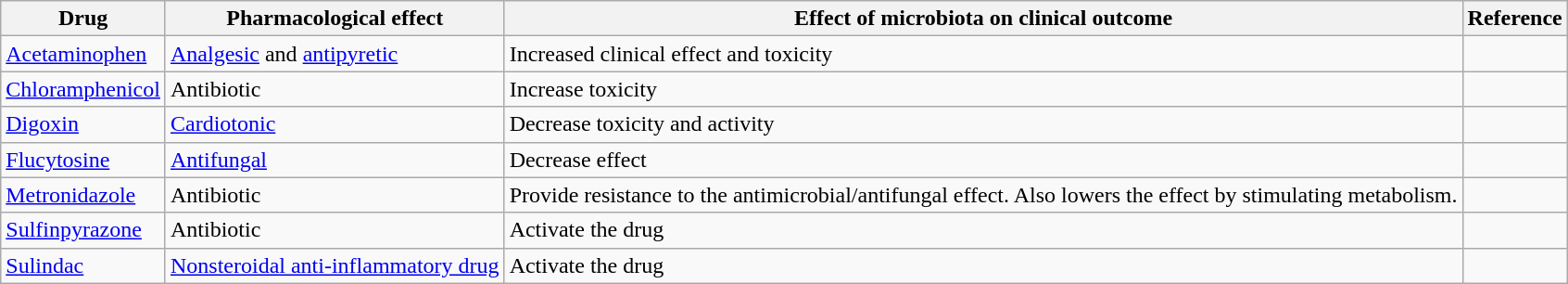<table class="wikitable">
<tr>
<th>Drug</th>
<th>Pharmacological effect</th>
<th>Effect of microbiota on clinical outcome</th>
<th>Reference</th>
</tr>
<tr>
<td><a href='#'>Acetaminophen</a></td>
<td><a href='#'>Analgesic</a> and <a href='#'>antipyretic</a></td>
<td>Increased clinical effect and toxicity</td>
<td></td>
</tr>
<tr>
<td><a href='#'>Chloramphenicol</a></td>
<td>Antibiotic</td>
<td>Increase toxicity</td>
<td></td>
</tr>
<tr>
<td><a href='#'>Digoxin</a></td>
<td><a href='#'>Cardiotonic</a></td>
<td>Decrease toxicity and activity</td>
<td></td>
</tr>
<tr>
<td><a href='#'>Flucytosine</a></td>
<td><a href='#'>Antifungal</a></td>
<td>Decrease effect</td>
<td></td>
</tr>
<tr>
<td><a href='#'>Metronidazole</a></td>
<td>Antibiotic</td>
<td>Provide resistance to the antimicrobial/antifungal effect. Also lowers the effect by stimulating metabolism.</td>
<td></td>
</tr>
<tr>
<td><a href='#'>Sulfinpyrazone</a></td>
<td>Antibiotic</td>
<td>Activate the drug</td>
<td></td>
</tr>
<tr>
<td><a href='#'>Sulindac</a></td>
<td><a href='#'>Nonsteroidal anti-inflammatory drug</a></td>
<td>Activate the drug</td>
<td></td>
</tr>
</table>
